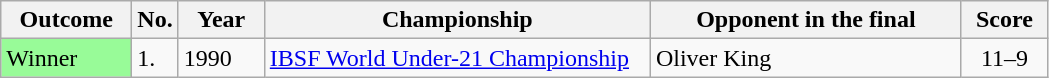<table class="wikitable">
<tr>
<th width="80">Outcome</th>
<th width="20">No.</th>
<th width="50">Year</th>
<th width="250">Championship</th>
<th width="200">Opponent in the final</th>
<th width="50">Score</th>
</tr>
<tr>
<td style="background:#98FB98">Winner</td>
<td>1.</td>
<td>1990</td>
<td><a href='#'>IBSF World Under-21 Championship</a></td>
<td> Oliver King</td>
<td align="center">11–9</td>
</tr>
</table>
